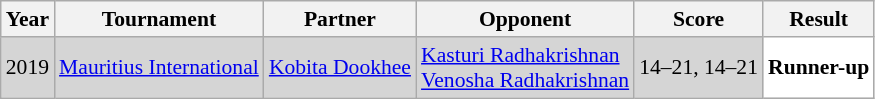<table class="sortable wikitable" style="font-size: 90%;">
<tr>
<th>Year</th>
<th>Tournament</th>
<th>Partner</th>
<th>Opponent</th>
<th>Score</th>
<th>Result</th>
</tr>
<tr style="background:#D5D5D5">
<td align="center">2019</td>
<td align="left"><a href='#'>Mauritius International</a></td>
<td align="left"> <a href='#'>Kobita Dookhee</a></td>
<td align="left"> <a href='#'>Kasturi Radhakrishnan</a><br> <a href='#'>Venosha Radhakrishnan</a></td>
<td align="left">14–21, 14–21</td>
<td style="text-align:left; background:white"> <strong>Runner-up</strong></td>
</tr>
</table>
